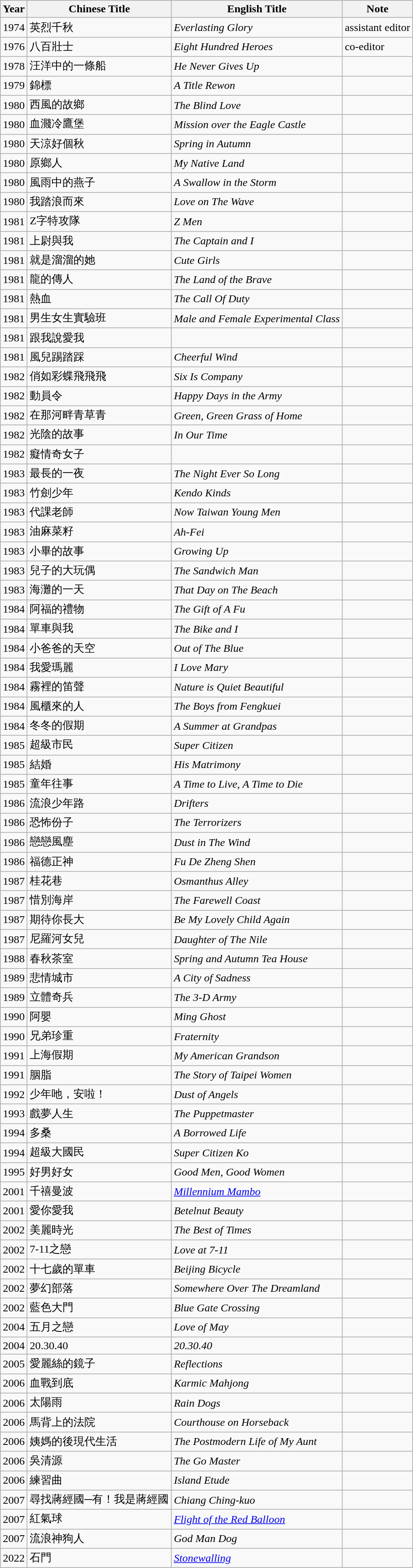<table class="wikitable">
<tr>
<th>Year</th>
<th>Chinese Title</th>
<th>English Title</th>
<th>Note</th>
</tr>
<tr>
<td>1974</td>
<td>英烈千秋</td>
<td><em>Everlasting Glory</em></td>
<td>assistant editor</td>
</tr>
<tr>
<td>1976</td>
<td>八百壯士</td>
<td><em>Eight Hundred Heroes</em></td>
<td>co-editor</td>
</tr>
<tr>
<td>1978</td>
<td>汪洋中的一條船</td>
<td><em>He Never Gives Up</em></td>
<td></td>
</tr>
<tr>
<td>1979</td>
<td>錦標</td>
<td><em>A Title Rewon</em></td>
<td></td>
</tr>
<tr>
<td>1980</td>
<td>西風的故鄉</td>
<td><em>The Blind Love</em></td>
<td></td>
</tr>
<tr>
<td>1980</td>
<td>血濺冷鷹堡</td>
<td><em>Mission over the Eagle Castle</em></td>
<td></td>
</tr>
<tr>
<td>1980</td>
<td>天涼好個秋</td>
<td><em>Spring in Autumn</em></td>
<td></td>
</tr>
<tr>
<td>1980</td>
<td>原鄉人</td>
<td><em>My Native Land</em></td>
<td></td>
</tr>
<tr>
<td>1980</td>
<td>風雨中的燕子</td>
<td><em>A Swallow in the Storm</em></td>
<td></td>
</tr>
<tr>
<td>1980</td>
<td>我踏浪而來</td>
<td><em>Love on The Wave</em></td>
<td></td>
</tr>
<tr>
<td>1981</td>
<td>Z字特攻隊</td>
<td><em>Z Men</em></td>
<td></td>
</tr>
<tr>
<td>1981</td>
<td>上尉與我</td>
<td><em>The Captain and I</em></td>
<td></td>
</tr>
<tr>
<td>1981</td>
<td>就是溜溜的她</td>
<td><em>Cute Girls</em></td>
<td></td>
</tr>
<tr>
<td>1981</td>
<td>龍的傳人</td>
<td><em>The Land of the Brave</em></td>
<td></td>
</tr>
<tr>
<td>1981</td>
<td>熱血</td>
<td><em>The Call Of Duty</em></td>
<td></td>
</tr>
<tr>
<td>1981</td>
<td>男生女生實驗班</td>
<td><em>Male and Female Experimental Class</em></td>
<td></td>
</tr>
<tr>
<td>1981</td>
<td>跟我說愛我</td>
<td></td>
<td></td>
</tr>
<tr>
<td>1981</td>
<td>風兒踢踏踩</td>
<td><em>Cheerful Wind</em></td>
<td></td>
</tr>
<tr>
<td>1982</td>
<td>俏如彩蝶飛飛飛</td>
<td><em>Six Is Company</em></td>
<td></td>
</tr>
<tr>
<td>1982</td>
<td>動員令</td>
<td><em>Happy Days in the Army</em></td>
<td></td>
</tr>
<tr>
<td>1982</td>
<td>在那河畔青草青</td>
<td><em>Green, Green Grass of Home</em></td>
<td></td>
</tr>
<tr>
<td>1982</td>
<td>光陰的故事</td>
<td><em>In Our Time</em></td>
<td></td>
</tr>
<tr>
<td>1982</td>
<td>癡情奇女子</td>
<td></td>
<td></td>
</tr>
<tr>
<td>1983</td>
<td>最長的一夜</td>
<td><em>The Night Ever So Long</em></td>
<td></td>
</tr>
<tr>
<td>1983</td>
<td>竹劍少年</td>
<td><em>Kendo Kinds</em></td>
<td></td>
</tr>
<tr>
<td>1983</td>
<td>代課老師</td>
<td><em>Now Taiwan Young Men</em></td>
<td></td>
</tr>
<tr>
<td>1983</td>
<td>油麻菜籽</td>
<td><em>Ah-Fei</em></td>
<td></td>
</tr>
<tr>
<td>1983</td>
<td>小畢的故事</td>
<td><em>Growing Up</em></td>
<td></td>
</tr>
<tr>
<td>1983</td>
<td>兒子的大玩偶</td>
<td><em>The Sandwich Man</em></td>
<td></td>
</tr>
<tr>
<td>1983</td>
<td>海灘的一天</td>
<td><em>That Day on The Beach</em></td>
<td></td>
</tr>
<tr>
<td>1984</td>
<td>阿福的禮物</td>
<td><em>The Gift of A Fu</em></td>
<td></td>
</tr>
<tr>
<td>1984</td>
<td>單車與我</td>
<td><em>The Bike and I</em></td>
<td></td>
</tr>
<tr>
<td>1984</td>
<td>小爸爸的天空</td>
<td><em>Out of The Blue</em></td>
<td></td>
</tr>
<tr>
<td>1984</td>
<td>我愛瑪麗</td>
<td><em>I Love Mary</em></td>
<td></td>
</tr>
<tr>
<td>1984</td>
<td>霧裡的笛聲</td>
<td><em>Nature is Quiet Beautiful</em></td>
<td></td>
</tr>
<tr>
<td>1984</td>
<td>風櫃來的人</td>
<td><em>The Boys from Fengkuei</em></td>
<td></td>
</tr>
<tr>
<td>1984</td>
<td>冬冬的假期</td>
<td><em>A Summer at Grandpas</em></td>
<td></td>
</tr>
<tr>
<td>1985</td>
<td>超級市民</td>
<td><em>Super Citizen</em></td>
<td></td>
</tr>
<tr>
<td>1985</td>
<td>結婚</td>
<td><em>His Matrimony</em></td>
<td></td>
</tr>
<tr>
<td>1985</td>
<td>童年往事</td>
<td><em>A Time to Live, A Time to Die</em></td>
<td></td>
</tr>
<tr>
<td>1986</td>
<td>流浪少年路</td>
<td><em>Drifters</em></td>
<td></td>
</tr>
<tr>
<td>1986</td>
<td>恐怖份子</td>
<td><em>The Terrorizers</em></td>
<td></td>
</tr>
<tr>
<td>1986</td>
<td>戀戀風塵</td>
<td><em>Dust in The Wind</em></td>
<td></td>
</tr>
<tr>
<td>1986</td>
<td>福德正神</td>
<td><em>Fu De Zheng Shen</em></td>
<td></td>
</tr>
<tr>
<td>1987</td>
<td>桂花巷</td>
<td><em>Osmanthus Alley</em></td>
<td></td>
</tr>
<tr>
<td>1987</td>
<td>惜別海岸</td>
<td><em>The Farewell Coast</em></td>
<td></td>
</tr>
<tr>
<td>1987</td>
<td>期待你長大</td>
<td><em>Be My Lovely Child Again</em></td>
<td></td>
</tr>
<tr>
<td>1987</td>
<td>尼羅河女兒</td>
<td><em>Daughter of The Nile</em></td>
<td></td>
</tr>
<tr>
<td>1988</td>
<td>春秋茶室</td>
<td><em>Spring and Autumn Tea House</em></td>
<td></td>
</tr>
<tr>
<td>1989</td>
<td>悲情城市</td>
<td><em>A City of Sadness</em></td>
<td></td>
</tr>
<tr>
<td>1989</td>
<td>立體奇兵</td>
<td><em>The 3-D Army</em></td>
<td></td>
</tr>
<tr>
<td>1990</td>
<td>阿嬰</td>
<td><em>Ming Ghost</em></td>
<td></td>
</tr>
<tr>
<td>1990</td>
<td>兄弟珍重</td>
<td><em>Fraternity</em></td>
<td></td>
</tr>
<tr>
<td>1991</td>
<td>上海假期</td>
<td><em>My American Grandson</em></td>
<td></td>
</tr>
<tr>
<td>1991</td>
<td>胭脂</td>
<td><em>The Story of Taipei Women</em></td>
<td></td>
</tr>
<tr>
<td>1992</td>
<td>少年吔，安啦！</td>
<td><em>Dust of Angels</em></td>
<td></td>
</tr>
<tr>
<td>1993</td>
<td>戲夢人生</td>
<td><em>The Puppetmaster</em></td>
<td></td>
</tr>
<tr>
<td>1994</td>
<td>多桑</td>
<td><em>A Borrowed Life</em></td>
<td></td>
</tr>
<tr>
<td>1994</td>
<td>超級大國民</td>
<td><em>Super Citizen Ko</em></td>
<td></td>
</tr>
<tr>
<td>1995</td>
<td>好男好女</td>
<td><em>Good Men, Good Women</em></td>
<td></td>
</tr>
<tr>
<td>2001</td>
<td>千禧曼波</td>
<td><em><a href='#'>Millennium Mambo</a></em></td>
<td></td>
</tr>
<tr>
<td>2001</td>
<td>愛你愛我</td>
<td><em>Betelnut Beauty</em></td>
<td></td>
</tr>
<tr>
<td>2002</td>
<td>美麗時光</td>
<td><em>The Best of Times</em></td>
<td></td>
</tr>
<tr>
<td>2002</td>
<td>7-11之戀</td>
<td><em>Love at 7-11</em></td>
<td></td>
</tr>
<tr>
<td>2002</td>
<td>十七歲的單車</td>
<td><em>Beijing Bicycle</em></td>
<td></td>
</tr>
<tr>
<td>2002</td>
<td>夢幻部落</td>
<td><em>Somewhere Over The Dreamland</em></td>
<td></td>
</tr>
<tr>
<td>2002</td>
<td>藍色大門</td>
<td><em>Blue Gate Crossing</em></td>
<td></td>
</tr>
<tr>
<td>2004</td>
<td>五月之戀</td>
<td><em>Love of May</em></td>
<td></td>
</tr>
<tr>
<td>2004</td>
<td>20.30.40</td>
<td><em>20.30.40</em></td>
<td></td>
</tr>
<tr>
<td>2005</td>
<td>愛麗絲的鏡子</td>
<td><em>Reflections</em></td>
<td></td>
</tr>
<tr>
<td>2006</td>
<td>血戰到底</td>
<td><em>Karmic Mahjong</em></td>
<td></td>
</tr>
<tr>
<td>2006</td>
<td>太陽雨</td>
<td><em>Rain Dogs</em></td>
<td></td>
</tr>
<tr>
<td>2006</td>
<td>馬背上的法院</td>
<td><em>Courthouse on Horseback</em></td>
<td></td>
</tr>
<tr>
<td>2006</td>
<td>姨媽的後現代生活</td>
<td><em>The Postmodern Life of My Aunt</em></td>
<td></td>
</tr>
<tr>
<td>2006</td>
<td>吳清源</td>
<td><em>The Go Master</em></td>
<td></td>
</tr>
<tr>
<td>2006</td>
<td>練習曲</td>
<td><em>Island Etude</em></td>
<td></td>
</tr>
<tr>
<td>2007</td>
<td>尋找蔣經國─有！我是蔣經國</td>
<td><em>Chiang Ching-kuo</em></td>
<td></td>
</tr>
<tr>
<td>2007</td>
<td>紅氣球</td>
<td><em><a href='#'>Flight of the Red Balloon</a></em></td>
<td></td>
</tr>
<tr>
<td>2007</td>
<td>流浪神狗人</td>
<td><em>God Man Dog</em></td>
<td></td>
</tr>
<tr>
<td>2022</td>
<td>石門</td>
<td><em><a href='#'>Stonewalling</a></em></td>
<td></td>
</tr>
</table>
